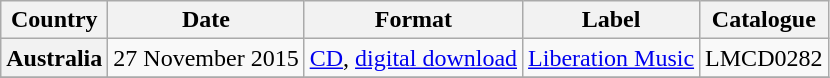<table class="wikitable plainrowheaders">
<tr>
<th scope="col">Country</th>
<th scope="col">Date</th>
<th scope="col">Format</th>
<th scope="col">Label</th>
<th scope="col">Catalogue</th>
</tr>
<tr>
<th scope="row">Australia</th>
<td>27 November 2015</td>
<td><a href='#'>CD</a>, <a href='#'>digital download</a></td>
<td><a href='#'>Liberation Music</a></td>
<td>LMCD0282</td>
</tr>
<tr>
</tr>
</table>
